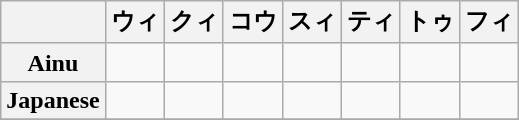<table class="wikitable">
<tr>
<th></th>
<th>ウィ</th>
<th>クィ</th>
<th>コウ</th>
<th>スィ</th>
<th>ティ</th>
<th>トゥ</th>
<th>フィ</th>
</tr>
<tr>
<th>Ainu</th>
<td></td>
<td></td>
<td></td>
<td></td>
<td></td>
<td></td>
<td></td>
</tr>
<tr>
<th>Japanese</th>
<td></td>
<td></td>
<td></td>
<td></td>
<td></td>
<td></td>
<td></td>
</tr>
<tr>
</tr>
</table>
